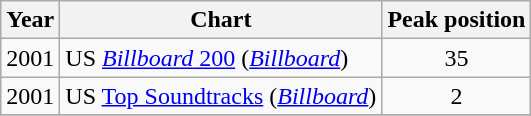<table class="wikitable">
<tr>
<th align="left">Year</th>
<th align="left">Chart</th>
<th align="left">Peak position</th>
</tr>
<tr>
<td align="left">2001</td>
<td align="left">US <a href='#'><em>Billboard</em> 200</a> (<em><a href='#'>Billboard</a></em>)</td>
<td align="center">35</td>
</tr>
<tr>
<td align="left">2001</td>
<td align="left">US <a href='#'>Top Soundtracks</a> (<em><a href='#'>Billboard</a></em>)</td>
<td align="center">2</td>
</tr>
<tr>
</tr>
</table>
